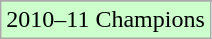<table class="wikitable">
<tr>
</tr>
<tr width=10px bgcolor="#ccffcc">
<td>2010–11 Champions</td>
</tr>
</table>
